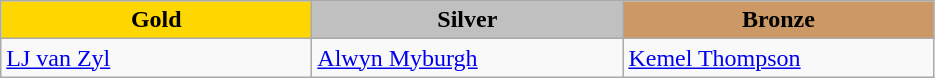<table class="wikitable" style="text-align:left">
<tr align="center">
<td width=200 bgcolor=gold><strong>Gold</strong></td>
<td width=200 bgcolor=silver><strong>Silver</strong></td>
<td width=200 bgcolor=CC9966><strong>Bronze</strong></td>
</tr>
<tr>
<td><a href='#'>LJ van Zyl</a><br><em></em></td>
<td><a href='#'>Alwyn Myburgh</a><br><em></em></td>
<td><a href='#'>Kemel Thompson</a><br><em></em></td>
</tr>
</table>
